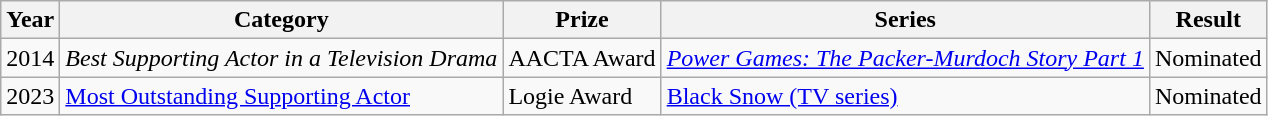<table class="wikitable">
<tr>
<th>Year</th>
<th>Category</th>
<th>Prize</th>
<th>Series</th>
<th>Result</th>
</tr>
<tr>
<td>2014</td>
<td><em>Best Supporting Actor in a Television Drama</em></td>
<td rowspan="1">AACTA Award</td>
<td rowspan="1"><em><a href='#'>Power Games: The Packer-Murdoch Story Part 1</a></em></td>
<td>Nominated</td>
</tr>
<tr>
<td>2023</td>
<td><a href='#'>Most Outstanding Supporting Actor</a></td>
<td>Logie Award</td>
<td><a href='#'>Black Snow (TV series)</a></td>
<td>Nominated </td>
</tr>
</table>
